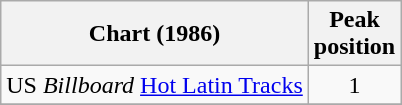<table class="wikitable">
<tr>
<th>Chart (1986)</th>
<th>Peak<br>position</th>
</tr>
<tr>
<td>US <em>Billboard</em> <a href='#'>Hot Latin Tracks</a></td>
<td align="center">1</td>
</tr>
<tr>
</tr>
</table>
